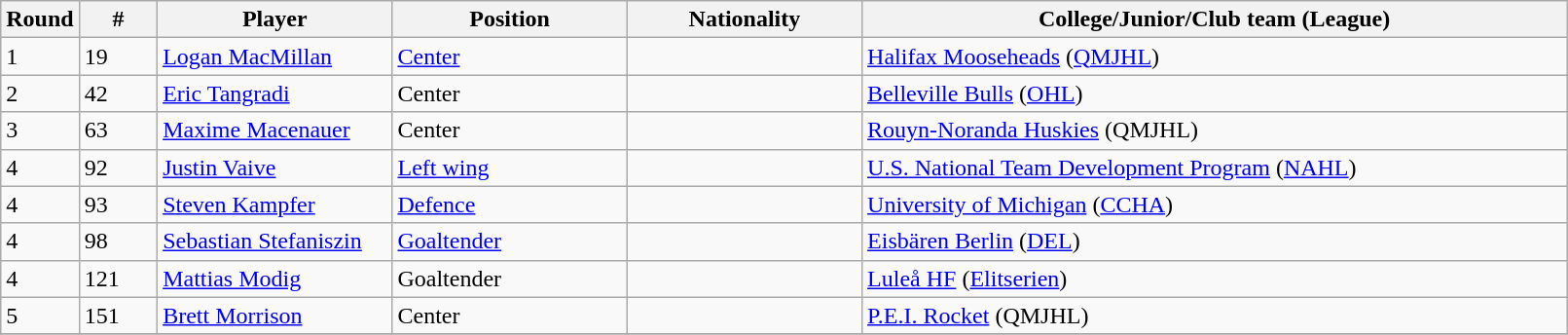<table class="wikitable">
<tr>
<th bgcolor="#DDDDFF" width="5%">Round</th>
<th bgcolor="#DDDDFF" width="5%">#</th>
<th bgcolor="#DDDDFF" width="15%">Player</th>
<th bgcolor="#DDDDFF" width="15%">Position</th>
<th bgcolor="#DDDDFF" width="15%">Nationality</th>
<th bgcolor="#DDDDFF" width="100%">College/Junior/Club team (League)</th>
</tr>
<tr>
<td>1</td>
<td>19</td>
<td><a href='#'>Logan MacMillan</a></td>
<td><a href='#'>Center</a></td>
<td></td>
<td><a href='#'>Halifax Mooseheads</a> (<a href='#'>QMJHL</a>)</td>
</tr>
<tr>
<td>2</td>
<td>42</td>
<td><a href='#'>Eric Tangradi</a></td>
<td>Center</td>
<td></td>
<td><a href='#'>Belleville Bulls</a> (<a href='#'>OHL</a>)</td>
</tr>
<tr>
<td>3</td>
<td>63</td>
<td><a href='#'>Maxime Macenauer</a></td>
<td>Center</td>
<td></td>
<td><a href='#'>Rouyn-Noranda Huskies</a> (QMJHL)</td>
</tr>
<tr>
<td>4</td>
<td>92</td>
<td><a href='#'>Justin Vaive</a></td>
<td><a href='#'>Left wing</a></td>
<td></td>
<td><a href='#'>U.S. National Team Development Program</a> (<a href='#'>NAHL</a>)</td>
</tr>
<tr>
<td>4</td>
<td>93</td>
<td><a href='#'>Steven Kampfer</a></td>
<td><a href='#'>Defence</a></td>
<td></td>
<td><a href='#'>University of Michigan</a> (<a href='#'>CCHA</a>)</td>
</tr>
<tr>
<td>4</td>
<td>98</td>
<td><a href='#'>Sebastian Stefaniszin</a></td>
<td><a href='#'>Goaltender</a></td>
<td></td>
<td><a href='#'>Eisbären Berlin</a> (<a href='#'>DEL</a>)</td>
</tr>
<tr>
<td>4</td>
<td>121</td>
<td><a href='#'>Mattias Modig</a></td>
<td>Goaltender</td>
<td></td>
<td><a href='#'>Luleå HF</a> (<a href='#'>Elitserien</a>)</td>
</tr>
<tr>
<td>5</td>
<td>151</td>
<td><a href='#'>Brett Morrison</a></td>
<td>Center</td>
<td></td>
<td><a href='#'>P.E.I. Rocket</a> (QMJHL)</td>
</tr>
<tr>
</tr>
</table>
